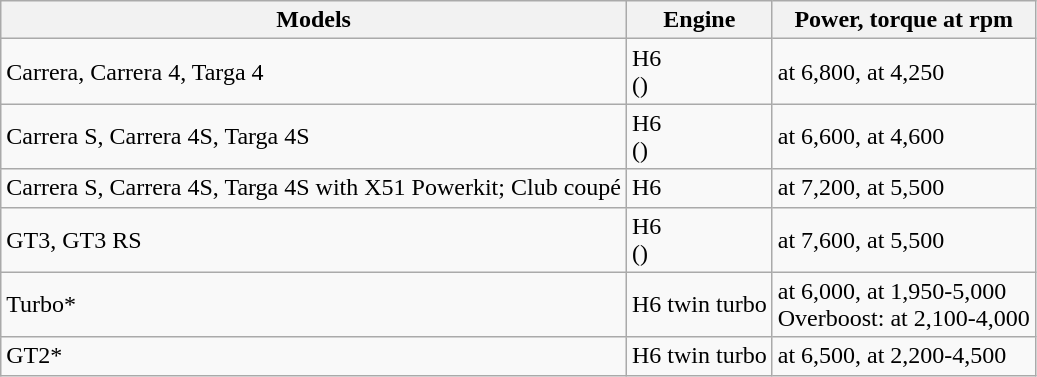<table class="wikitable">
<tr>
<th>Models</th>
<th>Engine</th>
<th>Power, torque at rpm</th>
</tr>
<tr>
<td>Carrera, Carrera 4, Targa 4</td>
<td> H6<br>()</td>
<td> at 6,800,  at 4,250</td>
</tr>
<tr>
<td>Carrera S, Carrera 4S, Targa 4S</td>
<td> H6<br>()</td>
<td> at 6,600,  at 4,600</td>
</tr>
<tr>
<td>Carrera S, Carrera 4S, Targa 4S with X51 Powerkit; Club coupé</td>
<td> H6</td>
<td> at 7,200,  at 5,500</td>
</tr>
<tr>
<td>GT3, GT3 RS</td>
<td> H6<br>()</td>
<td> at 7,600,  at 5,500</td>
</tr>
<tr>
<td>Turbo*</td>
<td> H6 twin turbo</td>
<td> at 6,000,  at 1,950-5,000<br>Overboost:  at 2,100-4,000</td>
</tr>
<tr>
<td>GT2*</td>
<td> H6 twin turbo</td>
<td> at 6,500,  at 2,200-4,500</td>
</tr>
</table>
